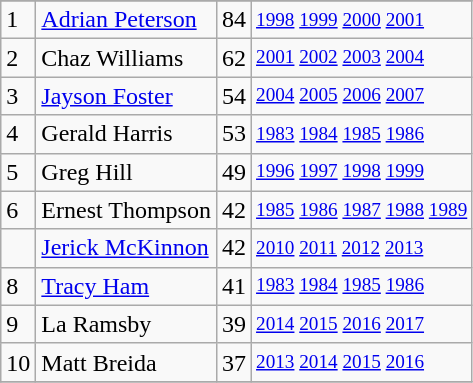<table class="wikitable">
<tr>
</tr>
<tr>
<td>1</td>
<td><a href='#'>Adrian Peterson</a></td>
<td>84</td>
<td style="font-size:80%;"><a href='#'>1998</a> <a href='#'>1999</a> <a href='#'>2000</a> <a href='#'>2001</a></td>
</tr>
<tr>
<td>2</td>
<td>Chaz Williams</td>
<td>62</td>
<td style="font-size:80%;"><a href='#'>2001</a> <a href='#'>2002</a> <a href='#'>2003</a> <a href='#'>2004</a></td>
</tr>
<tr>
<td>3</td>
<td><a href='#'>Jayson Foster</a></td>
<td>54</td>
<td style="font-size:80%;"><a href='#'>2004</a> <a href='#'>2005</a> <a href='#'>2006</a> <a href='#'>2007</a></td>
</tr>
<tr>
<td>4</td>
<td>Gerald Harris</td>
<td>53</td>
<td style="font-size:80%;"><a href='#'>1983</a> <a href='#'>1984</a> <a href='#'>1985</a> <a href='#'>1986</a></td>
</tr>
<tr>
<td>5</td>
<td>Greg Hill</td>
<td>49</td>
<td style="font-size:80%;"><a href='#'>1996</a> <a href='#'>1997</a> <a href='#'>1998</a> <a href='#'>1999</a></td>
</tr>
<tr>
<td>6</td>
<td>Ernest Thompson</td>
<td>42</td>
<td style="font-size:80%;"><a href='#'>1985</a> <a href='#'>1986</a> <a href='#'>1987</a> <a href='#'>1988</a> <a href='#'>1989</a></td>
</tr>
<tr>
<td></td>
<td><a href='#'>Jerick McKinnon</a></td>
<td>42</td>
<td style="font-size:80%;"><a href='#'>2010</a> <a href='#'>2011</a> <a href='#'>2012</a> <a href='#'>2013</a></td>
</tr>
<tr>
<td>8</td>
<td><a href='#'>Tracy Ham</a></td>
<td>41</td>
<td style="font-size:80%;"><a href='#'>1983</a> <a href='#'>1984</a> <a href='#'>1985</a> <a href='#'>1986</a></td>
</tr>
<tr>
<td>9</td>
<td>La Ramsby</td>
<td>39</td>
<td style="font-size:80%;"><a href='#'>2014</a> <a href='#'>2015</a> <a href='#'>2016</a> <a href='#'>2017</a></td>
</tr>
<tr>
<td>10</td>
<td>Matt Breida</td>
<td>37</td>
<td style="font-size:80%;"><a href='#'>2013</a> <a href='#'>2014</a> <a href='#'>2015</a> <a href='#'>2016</a></td>
</tr>
<tr>
</tr>
</table>
